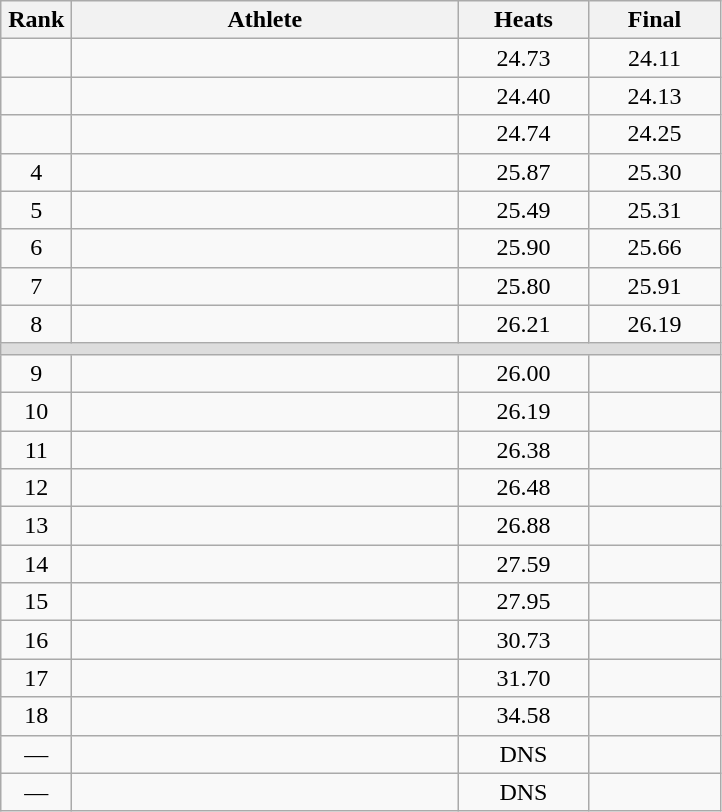<table class=wikitable style="text-align:center">
<tr>
<th width=40>Rank</th>
<th width=250>Athlete</th>
<th width=80>Heats</th>
<th width=80>Final</th>
</tr>
<tr>
<td></td>
<td align=left></td>
<td>24.73</td>
<td>24.11</td>
</tr>
<tr>
<td></td>
<td align=left></td>
<td>24.40</td>
<td>24.13</td>
</tr>
<tr>
<td></td>
<td align=left></td>
<td>24.74</td>
<td>24.25</td>
</tr>
<tr>
<td>4</td>
<td align=left></td>
<td>25.87</td>
<td>25.30</td>
</tr>
<tr>
<td>5</td>
<td align=left></td>
<td>25.49</td>
<td>25.31</td>
</tr>
<tr>
<td>6</td>
<td align=left></td>
<td>25.90</td>
<td>25.66</td>
</tr>
<tr>
<td>7</td>
<td align=left></td>
<td>25.80</td>
<td>25.91</td>
</tr>
<tr>
<td>8</td>
<td align=left></td>
<td>26.21 </td>
<td>26.19</td>
</tr>
<tr bgcolor=#DDDDDD>
<td colspan=4></td>
</tr>
<tr>
<td>9</td>
<td align=left></td>
<td>26.00 </td>
<td></td>
</tr>
<tr>
<td>10</td>
<td align=left></td>
<td>26.19</td>
<td></td>
</tr>
<tr>
<td>11</td>
<td align=left></td>
<td>26.38</td>
<td></td>
</tr>
<tr>
<td>12</td>
<td align=left></td>
<td>26.48</td>
<td></td>
</tr>
<tr>
<td>13</td>
<td align=left></td>
<td>26.88</td>
<td></td>
</tr>
<tr>
<td>14</td>
<td align=left></td>
<td>27.59</td>
<td></td>
</tr>
<tr>
<td>15</td>
<td align=left></td>
<td>27.95</td>
<td></td>
</tr>
<tr>
<td>16</td>
<td align=left></td>
<td>30.73</td>
<td></td>
</tr>
<tr>
<td>17</td>
<td align=left></td>
<td>31.70</td>
<td></td>
</tr>
<tr>
<td>18</td>
<td align=left></td>
<td>34.58</td>
<td></td>
</tr>
<tr>
<td>—</td>
<td align=left></td>
<td>DNS</td>
<td></td>
</tr>
<tr>
<td>—</td>
<td align=left></td>
<td>DNS</td>
<td></td>
</tr>
</table>
